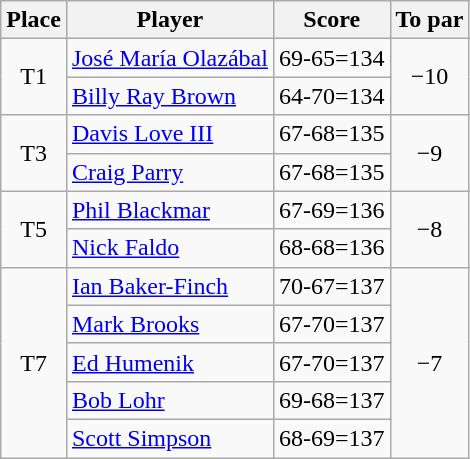<table class="wikitable">
<tr>
<th>Place</th>
<th>Player</th>
<th>Score</th>
<th>To par</th>
</tr>
<tr>
<td rowspan=2 align=center>T1</td>
<td> <a href='#'>José María Olazábal</a></td>
<td align=center>69-65=134</td>
<td rowspan=2 align=center>−10</td>
</tr>
<tr>
<td> <a href='#'>Billy Ray Brown</a></td>
<td align=center>64-70=134</td>
</tr>
<tr>
<td rowspan=2 align=center>T3</td>
<td> <a href='#'>Davis Love III</a></td>
<td align=center>67-68=135</td>
<td rowspan=2 align=center>−9</td>
</tr>
<tr>
<td> <a href='#'>Craig Parry</a></td>
<td align=center>67-68=135</td>
</tr>
<tr>
<td rowspan=2 align=center>T5</td>
<td> <a href='#'>Phil Blackmar</a></td>
<td align=center>67-69=136</td>
<td rowspan=2 align=center>−8</td>
</tr>
<tr>
<td> <a href='#'>Nick Faldo</a></td>
<td align=center>68-68=136</td>
</tr>
<tr>
<td rowspan=5 align=center>T7</td>
<td> <a href='#'>Ian Baker-Finch</a></td>
<td align=center>70-67=137</td>
<td rowspan=5 align=center>−7</td>
</tr>
<tr>
<td> <a href='#'>Mark Brooks</a></td>
<td align=center>67-70=137</td>
</tr>
<tr>
<td> <a href='#'>Ed Humenik</a></td>
<td align=center>67-70=137</td>
</tr>
<tr>
<td> <a href='#'>Bob Lohr</a></td>
<td align=center>69-68=137</td>
</tr>
<tr>
<td> <a href='#'>Scott Simpson</a></td>
<td align=center>68-69=137</td>
</tr>
</table>
